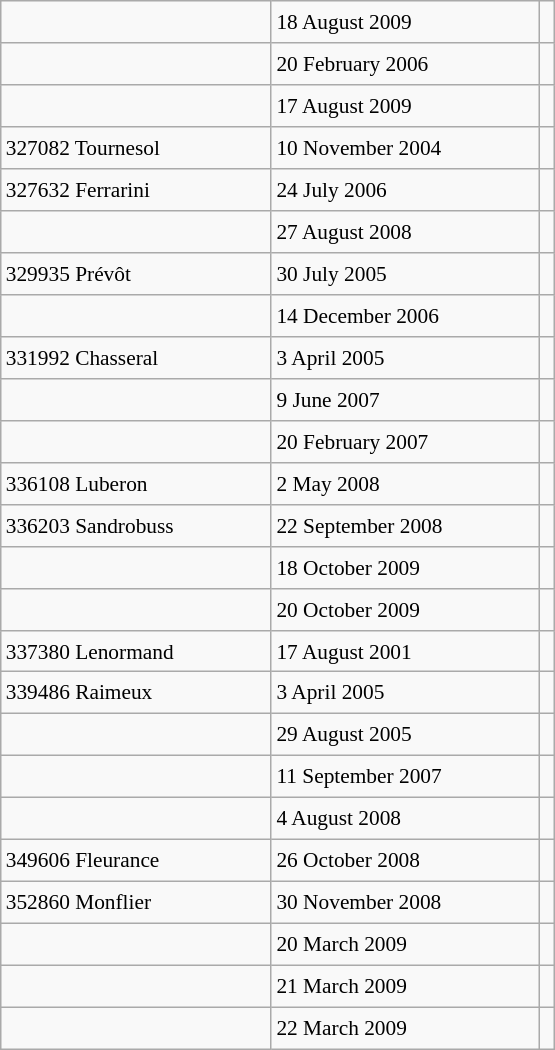<table class="wikitable" style="font-size: 89%; float: left; width: 26em; margin-right: 1em; height: 700px">
<tr>
<td></td>
<td>18 August 2009</td>
<td></td>
</tr>
<tr>
<td></td>
<td>20 February 2006</td>
<td></td>
</tr>
<tr>
<td></td>
<td>17 August 2009</td>
<td></td>
</tr>
<tr>
<td>327082 Tournesol</td>
<td>10 November 2004</td>
<td></td>
</tr>
<tr>
<td>327632 Ferrarini</td>
<td>24 July 2006</td>
<td></td>
</tr>
<tr>
<td></td>
<td>27 August 2008</td>
<td></td>
</tr>
<tr>
<td>329935 Prévôt</td>
<td>30 July 2005</td>
<td></td>
</tr>
<tr>
<td></td>
<td>14 December 2006</td>
<td></td>
</tr>
<tr>
<td>331992 Chasseral</td>
<td>3 April 2005</td>
<td></td>
</tr>
<tr>
<td></td>
<td>9 June 2007</td>
<td></td>
</tr>
<tr>
<td></td>
<td>20 February 2007</td>
<td></td>
</tr>
<tr>
<td>336108 Luberon</td>
<td>2 May 2008</td>
<td></td>
</tr>
<tr>
<td>336203 Sandrobuss</td>
<td>22 September 2008</td>
<td></td>
</tr>
<tr>
<td></td>
<td>18 October 2009</td>
<td></td>
</tr>
<tr>
<td></td>
<td>20 October 2009</td>
<td></td>
</tr>
<tr>
<td>337380 Lenormand</td>
<td>17 August 2001</td>
<td></td>
</tr>
<tr>
<td>339486 Raimeux</td>
<td>3 April 2005</td>
<td></td>
</tr>
<tr>
<td></td>
<td>29 August 2005</td>
<td></td>
</tr>
<tr>
<td></td>
<td>11 September 2007</td>
<td></td>
</tr>
<tr>
<td></td>
<td>4 August 2008</td>
<td></td>
</tr>
<tr>
<td>349606 Fleurance</td>
<td>26 October 2008</td>
<td></td>
</tr>
<tr>
<td>352860 Monflier</td>
<td>30 November 2008</td>
<td></td>
</tr>
<tr>
<td></td>
<td>20 March 2009</td>
<td></td>
</tr>
<tr>
<td></td>
<td>21 March 2009</td>
<td></td>
</tr>
<tr>
<td></td>
<td>22 March 2009</td>
<td></td>
</tr>
</table>
